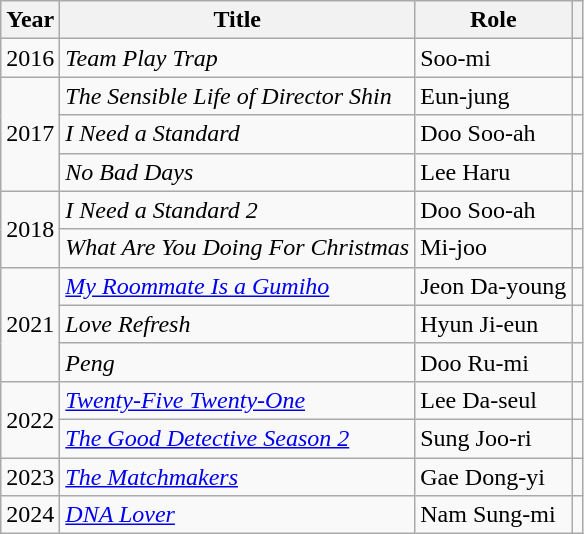<table class="wikitable">
<tr>
<th>Year</th>
<th>Title</th>
<th>Role</th>
<th></th>
</tr>
<tr>
<td>2016</td>
<td><em>Team Play Trap</em></td>
<td>Soo-mi</td>
<td></td>
</tr>
<tr>
<td rowspan=3>2017</td>
<td><em>The Sensible Life of Director Shin</em></td>
<td>Eun-jung</td>
<td></td>
</tr>
<tr>
<td><em>I Need a Standard</em></td>
<td>Doo Soo-ah</td>
<td></td>
</tr>
<tr>
<td><em>No Bad Days</em></td>
<td>Lee Haru</td>
<td></td>
</tr>
<tr>
<td rowspan=2>2018</td>
<td><em>I Need a Standard 2</em></td>
<td>Doo Soo-ah</td>
<td></td>
</tr>
<tr>
<td><em>What Are You Doing For Christmas</em></td>
<td>Mi-joo</td>
<td></td>
</tr>
<tr>
<td rowspan=3>2021</td>
<td><em><a href='#'>My Roommate Is a Gumiho</a></em></td>
<td>Jeon Da-young</td>
<td></td>
</tr>
<tr>
<td><em>Love Refresh</em></td>
<td>Hyun Ji-eun</td>
<td></td>
</tr>
<tr>
<td><em>Peng</em></td>
<td>Doo Ru-mi</td>
<td></td>
</tr>
<tr>
<td rowspan=2>2022</td>
<td><em><a href='#'>Twenty-Five Twenty-One</a></em></td>
<td>Lee Da-seul</td>
<td></td>
</tr>
<tr>
<td><em><a href='#'>The Good Detective Season 2</a></em></td>
<td>Sung Joo-ri</td>
<td></td>
</tr>
<tr>
<td>2023</td>
<td><em><a href='#'>The Matchmakers</a></em></td>
<td>Gae Dong-yi</td>
<td></td>
</tr>
<tr>
<td>2024</td>
<td><em><a href='#'>DNA Lover</a></em></td>
<td>Nam Sung-mi</td>
<td></td>
</tr>
</table>
